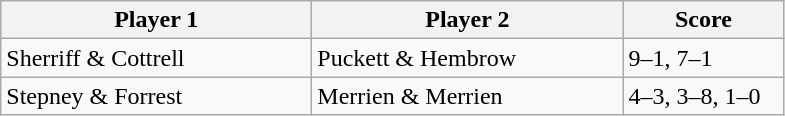<table class="wikitable" style="font-size: 100%">
<tr>
<th width=200>Player 1</th>
<th width=200>Player 2</th>
<th width=100>Score</th>
</tr>
<tr>
<td>Sherriff & Cottrell</td>
<td>Puckett & Hembrow</td>
<td>9–1, 7–1</td>
</tr>
<tr>
<td>Stepney & Forrest</td>
<td>Merrien & Merrien</td>
<td>4–3, 3–8, 1–0</td>
</tr>
</table>
